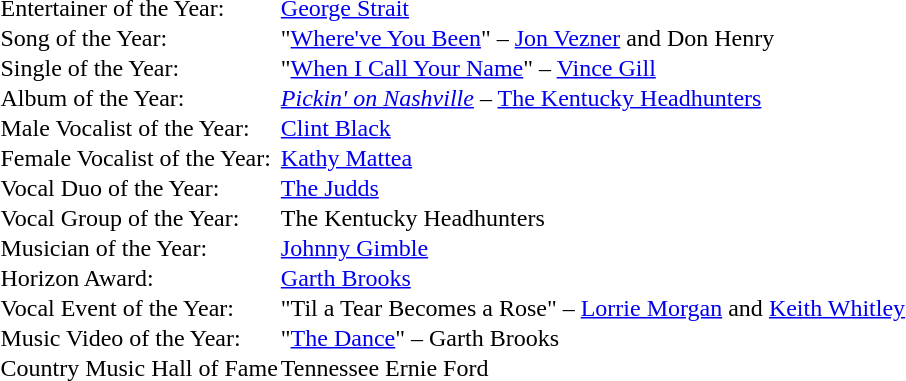<table cellspacing="0" border="0" cellpadding="1">
<tr>
<td>Entertainer of the Year:</td>
<td><a href='#'>George Strait</a></td>
</tr>
<tr>
<td>Song of the Year:</td>
<td>"<a href='#'>Where've You Been</a>" – <a href='#'>Jon Vezner</a> and Don Henry</td>
</tr>
<tr>
<td>Single of the Year:</td>
<td>"<a href='#'>When I Call Your Name</a>" – <a href='#'>Vince Gill</a></td>
</tr>
<tr>
<td>Album of the Year:</td>
<td><em><a href='#'>Pickin' on Nashville</a></em> – <a href='#'>The Kentucky Headhunters</a></td>
</tr>
<tr>
<td>Male Vocalist of the Year:</td>
<td><a href='#'>Clint Black</a></td>
</tr>
<tr>
<td>Female Vocalist of the Year:</td>
<td><a href='#'>Kathy Mattea</a></td>
</tr>
<tr>
<td>Vocal Duo of the Year:</td>
<td><a href='#'>The Judds</a></td>
</tr>
<tr>
<td>Vocal Group of the Year:</td>
<td>The Kentucky Headhunters</td>
</tr>
<tr>
<td>Musician of the Year:</td>
<td><a href='#'>Johnny Gimble</a></td>
</tr>
<tr>
<td>Horizon Award:</td>
<td><a href='#'>Garth Brooks</a></td>
</tr>
<tr>
<td>Vocal Event of the Year:</td>
<td>"Til a Tear Becomes a Rose" – <a href='#'>Lorrie Morgan</a> and <a href='#'>Keith Whitley</a></td>
</tr>
<tr>
<td>Music Video of the Year:</td>
<td>"<a href='#'>The Dance</a>" – Garth Brooks</td>
</tr>
<tr>
<td>Country Music Hall of Fame</td>
<td>Tennessee Ernie Ford</td>
</tr>
</table>
